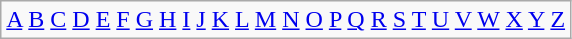<table class="wikitable plainrowheaders" summary="Alphabetical list of rivers">
<tr>
<td><a href='#'>A</a> <a href='#'>B</a> <a href='#'>C</a> <a href='#'>D</a> <a href='#'>E</a> <a href='#'>F</a> <a href='#'>G</a> <a href='#'>H</a> <a href='#'>I</a> <a href='#'>J</a> <a href='#'>K</a> <a href='#'>L</a> <a href='#'>M</a> <a href='#'>N</a> <a href='#'>O</a> <a href='#'>P</a> <a href='#'>Q</a> <a href='#'>R</a> <a href='#'>S</a> <a href='#'>T</a> <a href='#'>U</a> <a href='#'>V</a> <a href='#'>W</a> <a href='#'>X</a> <a href='#'>Y</a> <a href='#'>Z</a></td>
</tr>
</table>
